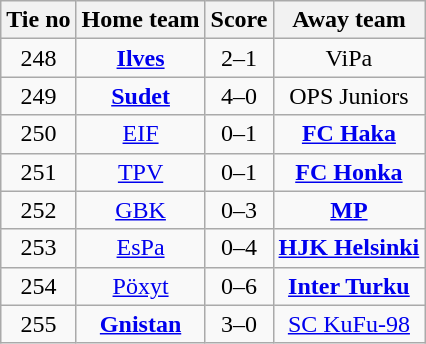<table class="wikitable" style="text-align: center">
<tr>
<th>Tie no</th>
<th>Home team</th>
<th>Score</th>
<th>Away team</th>
</tr>
<tr>
<td>248</td>
<td><strong><a href='#'>Ilves</a></strong></td>
<td>2–1</td>
<td>ViPa</td>
</tr>
<tr>
<td>249</td>
<td><strong><a href='#'>Sudet</a></strong></td>
<td>4–0</td>
<td>OPS Juniors</td>
</tr>
<tr>
<td>250</td>
<td><a href='#'>EIF</a></td>
<td>0–1</td>
<td><strong><a href='#'>FC Haka</a></strong></td>
</tr>
<tr>
<td>251</td>
<td><a href='#'>TPV</a></td>
<td>0–1</td>
<td><strong><a href='#'>FC Honka</a></strong></td>
</tr>
<tr>
<td>252</td>
<td><a href='#'>GBK</a></td>
<td>0–3</td>
<td><strong><a href='#'>MP</a></strong></td>
</tr>
<tr>
<td>253</td>
<td><a href='#'>EsPa</a></td>
<td>0–4</td>
<td><strong><a href='#'>HJK Helsinki</a></strong></td>
</tr>
<tr>
<td>254</td>
<td><a href='#'>Pöxyt</a></td>
<td>0–6</td>
<td><strong><a href='#'>Inter Turku</a></strong></td>
</tr>
<tr>
<td>255</td>
<td><strong><a href='#'>Gnistan</a></strong></td>
<td>3–0</td>
<td><a href='#'>SC KuFu-98</a></td>
</tr>
</table>
